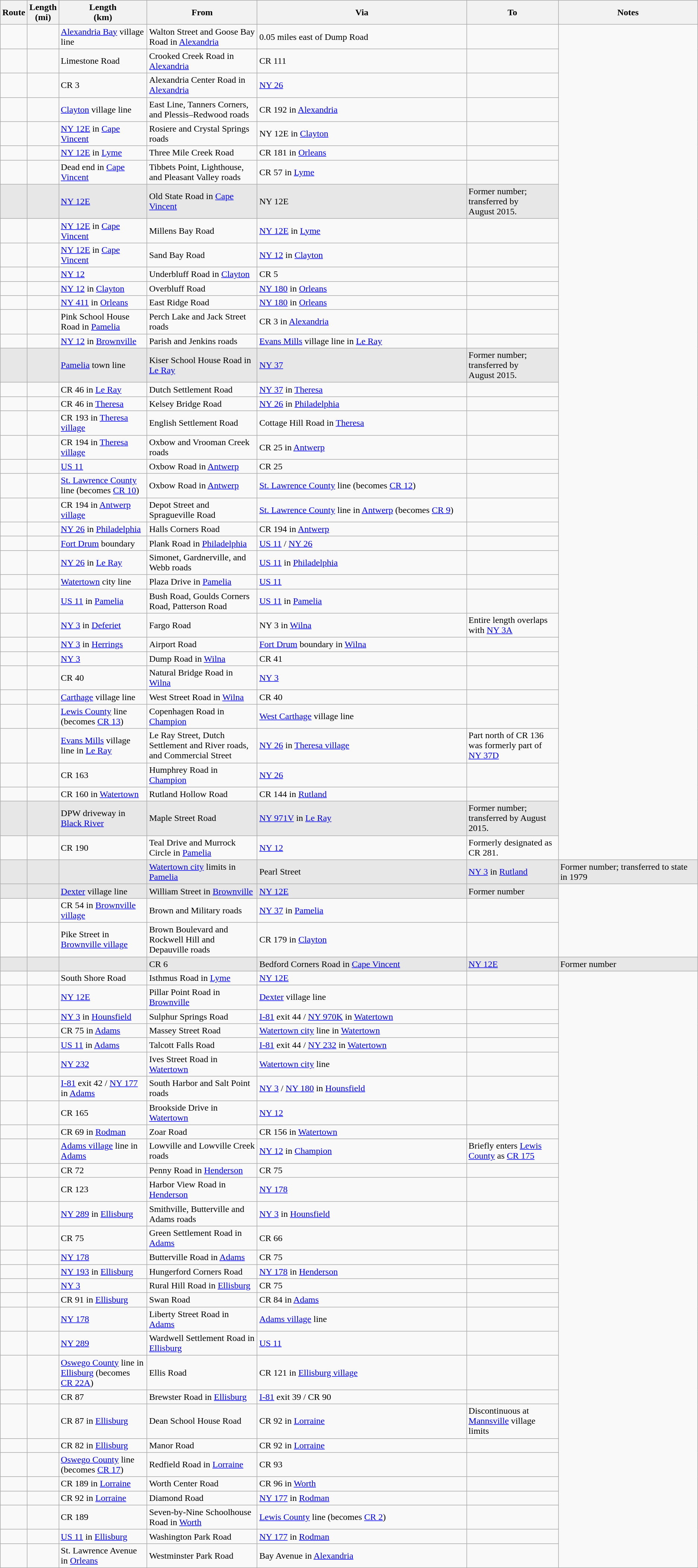<table class="wikitable sortable">
<tr>
<th>Route</th>
<th>Length<br>(mi)</th>
<th>Length<br>(km)</th>
<th class="unsortable">From</th>
<th class="unsortable" width="30%">Via</th>
<th class="unsortable">To</th>
<th class="unsortable" width="20%">Notes</th>
</tr>
<tr>
<td id="1-1"></td>
<td></td>
<td><a href='#'>Alexandria Bay</a> village line</td>
<td>Walton Street and Goose Bay Road in <a href='#'>Alexandria</a></td>
<td>0.05 miles east of Dump Road</td>
<td></td>
</tr>
<tr>
<td id="1-2"></td>
<td></td>
<td>Limestone Road</td>
<td>Crooked Creek Road in <a href='#'>Alexandria</a></td>
<td>CR 111</td>
<td></td>
</tr>
<tr>
<td id="2"></td>
<td></td>
<td>CR 3</td>
<td>Alexandria Center Road in <a href='#'>Alexandria</a></td>
<td><a href='#'>NY&nbsp;26</a></td>
<td></td>
</tr>
<tr>
<td id="3"></td>
<td></td>
<td><a href='#'>Clayton</a> village line</td>
<td>East Line, Tanners Corners, and Plessis–Redwood roads</td>
<td>CR 192 in <a href='#'>Alexandria</a></td>
<td></td>
</tr>
<tr>
<td id="4"></td>
<td></td>
<td><a href='#'>NY&nbsp;12E</a> in <a href='#'>Cape Vincent</a></td>
<td>Rosiere and Crystal Springs roads</td>
<td>NY 12E in <a href='#'>Clayton</a></td>
<td></td>
</tr>
<tr>
<td id="5"></td>
<td></td>
<td><a href='#'>NY&nbsp;12E</a> in <a href='#'>Lyme</a></td>
<td>Three Mile Creek Road</td>
<td>CR 181 in <a href='#'>Orleans</a></td>
<td></td>
</tr>
<tr>
<td id="6"></td>
<td></td>
<td>Dead end in <a href='#'>Cape Vincent</a></td>
<td>Tibbets Point, Lighthouse, and Pleasant Valley roads</td>
<td>CR 57 in <a href='#'>Lyme</a></td>
<td></td>
</tr>
<tr style="background-color:#e7e7e7">
<td id="7"></td>
<td></td>
<td><a href='#'>NY&nbsp;12E</a></td>
<td>Old State Road in <a href='#'>Cape Vincent</a></td>
<td>NY 12E</td>
<td>Former number; transferred by August 2015.</td>
</tr>
<tr>
<td id="8"></td>
<td></td>
<td><a href='#'>NY&nbsp;12E</a> in <a href='#'>Cape Vincent</a></td>
<td>Millens Bay Road</td>
<td><a href='#'>NY&nbsp;12E</a> in <a href='#'>Lyme</a></td>
<td></td>
</tr>
<tr>
<td id="9"></td>
<td></td>
<td><a href='#'>NY&nbsp;12E</a> in <a href='#'>Cape Vincent</a></td>
<td>Sand Bay Road</td>
<td><a href='#'>NY&nbsp;12</a> in <a href='#'>Clayton</a></td>
<td></td>
</tr>
<tr>
<td id="11"></td>
<td></td>
<td><a href='#'>NY&nbsp;12</a></td>
<td>Underbluff Road in <a href='#'>Clayton</a></td>
<td>CR 5</td>
<td></td>
</tr>
<tr>
<td id="12"></td>
<td></td>
<td><a href='#'>NY&nbsp;12</a> in <a href='#'>Clayton</a></td>
<td>Overbluff Road</td>
<td><a href='#'>NY&nbsp;180</a> in <a href='#'>Orleans</a></td>
<td></td>
</tr>
<tr>
<td id="13"></td>
<td></td>
<td><a href='#'>NY&nbsp;411</a> in <a href='#'>Orleans</a></td>
<td>East Ridge Road</td>
<td><a href='#'>NY&nbsp;180</a> in <a href='#'>Orleans</a></td>
<td></td>
</tr>
<tr>
<td id="15"></td>
<td></td>
<td>Pink School House Road in <a href='#'>Pamelia</a></td>
<td>Perch Lake and Jack Street roads</td>
<td>CR 3 in <a href='#'>Alexandria</a></td>
<td></td>
</tr>
<tr>
<td id="16"></td>
<td></td>
<td><a href='#'>NY&nbsp;12</a> in <a href='#'>Brownville</a></td>
<td>Parish and Jenkins roads</td>
<td><a href='#'>Evans Mills</a> village line in <a href='#'>Le Ray</a></td>
<td></td>
</tr>
<tr style="background-color:#e7e7e7">
<td id="17"></td>
<td></td>
<td><a href='#'>Pamelia</a> town line</td>
<td>Kiser School House Road in <a href='#'>Le Ray</a></td>
<td><a href='#'>NY&nbsp;37</a></td>
<td>Former number; transferred by August 2015.</td>
</tr>
<tr>
<td id="18"></td>
<td></td>
<td>CR 46 in <a href='#'>Le Ray</a></td>
<td>Dutch Settlement Road</td>
<td><a href='#'>NY&nbsp;37</a> in <a href='#'>Theresa</a></td>
<td></td>
</tr>
<tr>
<td id="20"></td>
<td></td>
<td>CR 46 in <a href='#'>Theresa</a></td>
<td>Kelsey Bridge Road</td>
<td><a href='#'>NY&nbsp;26</a> in <a href='#'>Philadelphia</a></td>
<td></td>
</tr>
<tr>
<td id="21"></td>
<td></td>
<td>CR 193 in <a href='#'>Theresa village</a></td>
<td>English Settlement Road</td>
<td>Cottage Hill Road in <a href='#'>Theresa</a></td>
<td></td>
</tr>
<tr>
<td id="22"></td>
<td></td>
<td>CR 194 in <a href='#'>Theresa village</a></td>
<td>Oxbow and Vrooman Creek roads</td>
<td>CR 25 in <a href='#'>Antwerp</a></td>
<td></td>
</tr>
<tr>
<td id="24"></td>
<td></td>
<td><a href='#'>US 11</a></td>
<td>Oxbow Road in <a href='#'>Antwerp</a></td>
<td>CR 25</td>
<td></td>
</tr>
<tr>
<td id="25"></td>
<td></td>
<td><a href='#'>St. Lawrence County</a> line (becomes <a href='#'>CR 10</a>)</td>
<td>Oxbow Road in <a href='#'>Antwerp</a></td>
<td><a href='#'>St. Lawrence County</a> line (becomes <a href='#'>CR 12</a>)</td>
<td></td>
</tr>
<tr>
<td id="26"></td>
<td></td>
<td>CR 194 in <a href='#'>Antwerp village</a></td>
<td>Depot Street and Spragueville Road</td>
<td><a href='#'>St. Lawrence County</a> line in <a href='#'>Antwerp</a> (becomes <a href='#'>CR 9</a>)</td>
<td></td>
</tr>
<tr>
<td id="28"></td>
<td></td>
<td><a href='#'>NY&nbsp;26</a> in <a href='#'>Philadelphia</a></td>
<td>Halls Corners Road</td>
<td>CR 194 in <a href='#'>Antwerp</a></td>
<td></td>
</tr>
<tr>
<td id="29"></td>
<td></td>
<td><a href='#'>Fort Drum</a> boundary</td>
<td>Plank Road in <a href='#'>Philadelphia</a></td>
<td><a href='#'>US 11</a> / <a href='#'>NY&nbsp;26</a></td>
<td></td>
</tr>
<tr>
<td id="30"></td>
<td></td>
<td><a href='#'>NY&nbsp;26</a> in <a href='#'>Le Ray</a></td>
<td>Simonet, Gardnerville, and Webb roads</td>
<td><a href='#'>US 11</a> in <a href='#'>Philadelphia</a></td>
<td></td>
</tr>
<tr>
<td id="31"></td>
<td></td>
<td><a href='#'>Watertown</a> city line</td>
<td>Plaza Drive in <a href='#'>Pamelia</a></td>
<td><a href='#'>US 11</a></td>
<td></td>
</tr>
<tr>
<td id="32"></td>
<td></td>
<td><a href='#'>US 11</a> in <a href='#'>Pamelia</a></td>
<td>Bush Road, Goulds Corners Road, Patterson Road</td>
<td><a href='#'>US 11</a> in <a href='#'>Pamelia</a></td>
<td></td>
</tr>
<tr>
<td id="36"></td>
<td></td>
<td><a href='#'>NY 3</a> in <a href='#'>Deferiet</a></td>
<td>Fargo Road</td>
<td>NY 3 in <a href='#'>Wilna</a></td>
<td>Entire length overlaps with <a href='#'>NY&nbsp;3A</a></td>
</tr>
<tr>
<td id="37"></td>
<td></td>
<td><a href='#'>NY 3</a> in <a href='#'>Herrings</a></td>
<td>Airport Road</td>
<td><a href='#'>Fort Drum</a> boundary in <a href='#'>Wilna</a></td>
<td></td>
</tr>
<tr>
<td id="40"></td>
<td></td>
<td><a href='#'>NY 3</a></td>
<td>Dump Road in <a href='#'>Wilna</a></td>
<td>CR 41</td>
<td></td>
</tr>
<tr>
<td id="41"></td>
<td></td>
<td>CR 40</td>
<td>Natural Bridge Road in <a href='#'>Wilna</a></td>
<td><a href='#'>NY 3</a></td>
<td></td>
</tr>
<tr>
<td id="42"></td>
<td></td>
<td><a href='#'>Carthage</a> village line</td>
<td>West Street Road in <a href='#'>Wilna</a></td>
<td>CR 40</td>
<td></td>
</tr>
<tr>
<td id="45"></td>
<td></td>
<td><a href='#'>Lewis County</a> line (becomes <a href='#'>CR 13</a>)</td>
<td>Copenhagen Road in <a href='#'>Champion</a></td>
<td><a href='#'>West Carthage</a> village line</td>
<td></td>
</tr>
<tr>
<td id="46"></td>
<td></td>
<td><a href='#'>Evans Mills</a> village line in <a href='#'>Le Ray</a></td>
<td>Le Ray Street, Dutch Settlement and River roads, and Commercial Street</td>
<td><a href='#'>NY&nbsp;26</a> in <a href='#'>Theresa village</a></td>
<td>Part north of CR 136 was formerly part of <a href='#'>NY&nbsp;37D</a></td>
</tr>
<tr>
<td id="47"></td>
<td></td>
<td>CR 163</td>
<td>Humphrey Road in <a href='#'>Champion</a></td>
<td><a href='#'>NY&nbsp;26</a></td>
<td></td>
</tr>
<tr>
<td id="49"></td>
<td></td>
<td>CR 160 in <a href='#'>Watertown</a></td>
<td>Rutland Hollow Road</td>
<td>CR 144 in <a href='#'>Rutland</a></td>
<td></td>
</tr>
<tr style="background-color:#e7e7e7">
<td id="50"></td>
<td></td>
<td>DPW driveway in <a href='#'>Black River</a></td>
<td>Maple Street Road</td>
<td><a href='#'>NY&nbsp;971V</a> in <a href='#'>Le Ray</a></td>
<td>Former number; transferred by August 2015.</td>
</tr>
<tr>
<td id="51"></td>
<td></td>
<td>CR 190</td>
<td>Teal Drive and Murrock Circle in <a href='#'>Pamelia</a></td>
<td><a href='#'>NY&nbsp;12</a></td>
<td>Formerly designated as CR 281.</td>
</tr>
<tr style="background-color:#e7e7e7">
<td id="52"></td>
<td></td>
<td></td>
<td><a href='#'>Watertown city</a> limits in <a href='#'>Pamelia</a></td>
<td>Pearl Street</td>
<td><a href='#'>NY 3</a> in <a href='#'>Rutland</a></td>
<td>Former number; transferred to state in 1979</td>
</tr>
<tr style="background-color:#e7e7e7">
<td id="53-1"></td>
<td></td>
<td><a href='#'>Dexter</a> village line</td>
<td>William Street in <a href='#'>Brownville</a></td>
<td><a href='#'>NY&nbsp;12E</a></td>
<td>Former number</td>
</tr>
<tr>
<td id="53-2"></td>
<td></td>
<td>CR 54 in <a href='#'>Brownville village</a></td>
<td>Brown and Military roads</td>
<td><a href='#'>NY&nbsp;37</a> in <a href='#'>Pamelia</a></td>
<td></td>
</tr>
<tr>
<td id="54"></td>
<td></td>
<td>Pike Street in <a href='#'>Brownville village</a></td>
<td>Brown Boulevard and Rockwell Hill and Depauville roads</td>
<td>CR 179 in <a href='#'>Clayton</a></td>
<td></td>
</tr>
<tr style="background-color:#e7e7e7">
<td id="56"></td>
<td></td>
<td></td>
<td>CR 6</td>
<td>Bedford Corners Road in <a href='#'>Cape Vincent</a></td>
<td><a href='#'>NY&nbsp;12E</a></td>
<td>Former number</td>
</tr>
<tr>
<td id="57"></td>
<td></td>
<td>South Shore Road</td>
<td>Isthmus Road in <a href='#'>Lyme</a></td>
<td><a href='#'>NY&nbsp;12E</a></td>
<td></td>
</tr>
<tr>
<td id="59"></td>
<td></td>
<td><a href='#'>NY&nbsp;12E</a></td>
<td>Pillar Point Road in <a href='#'>Brownville</a></td>
<td><a href='#'>Dexter</a> village line</td>
<td></td>
</tr>
<tr>
<td id="62"></td>
<td></td>
<td><a href='#'>NY 3</a> in <a href='#'>Hounsfield</a></td>
<td>Sulphur Springs Road</td>
<td><a href='#'>I-81</a> exit 44 / <a href='#'>NY&nbsp;970K</a> in <a href='#'>Watertown</a></td>
<td></td>
</tr>
<tr>
<td id="63"></td>
<td></td>
<td>CR 75 in <a href='#'>Adams</a></td>
<td>Massey Street Road</td>
<td><a href='#'>Watertown city</a> line in <a href='#'>Watertown</a></td>
<td></td>
</tr>
<tr>
<td id="64"></td>
<td></td>
<td><a href='#'>US 11</a> in <a href='#'>Adams</a></td>
<td>Talcott Falls Road</td>
<td><a href='#'>I-81</a> exit 44 / <a href='#'>NY&nbsp;232</a> in <a href='#'>Watertown</a></td>
<td></td>
</tr>
<tr>
<td id="65"></td>
<td></td>
<td><a href='#'>NY&nbsp;232</a></td>
<td>Ives Street Road in <a href='#'>Watertown</a></td>
<td><a href='#'>Watertown city</a> line</td>
<td></td>
</tr>
<tr>
<td id="66"></td>
<td></td>
<td><a href='#'>I-81</a> exit 42 / <a href='#'>NY&nbsp;177</a> in <a href='#'>Adams</a></td>
<td>South Harbor and Salt Point roads</td>
<td><a href='#'>NY 3</a> / <a href='#'>NY&nbsp;180</a> in <a href='#'>Hounsfield</a></td>
<td></td>
</tr>
<tr>
<td id="67"></td>
<td></td>
<td>CR 165</td>
<td>Brookside Drive in <a href='#'>Watertown</a></td>
<td><a href='#'>NY&nbsp;12</a></td>
<td></td>
</tr>
<tr>
<td id="68"></td>
<td></td>
<td>CR 69 in <a href='#'>Rodman</a></td>
<td>Zoar Road</td>
<td>CR 156 in <a href='#'>Watertown</a></td>
<td></td>
</tr>
<tr>
<td id="69"></td>
<td></td>
<td><a href='#'>Adams village</a> line in <a href='#'>Adams</a></td>
<td>Lowville and Lowville Creek roads</td>
<td><a href='#'>NY&nbsp;12</a> in <a href='#'>Champion</a></td>
<td>Briefly enters <a href='#'>Lewis County</a> as <a href='#'>CR 175</a></td>
</tr>
<tr>
<td id="71"></td>
<td></td>
<td>CR 72</td>
<td>Penny Road in <a href='#'>Henderson</a></td>
<td>CR 75</td>
<td></td>
</tr>
<tr>
<td id="72"></td>
<td></td>
<td>CR 123</td>
<td>Harbor View Road in <a href='#'>Henderson</a></td>
<td><a href='#'>NY&nbsp;178</a></td>
<td></td>
</tr>
<tr>
<td id="75"></td>
<td></td>
<td><a href='#'>NY&nbsp;289</a> in <a href='#'>Ellisburg</a></td>
<td>Smithville, Butterville and Adams roads</td>
<td><a href='#'>NY 3</a> in <a href='#'>Hounsfield</a></td>
<td></td>
</tr>
<tr>
<td id="76"></td>
<td></td>
<td>CR 75</td>
<td>Green Settlement Road in <a href='#'>Adams</a></td>
<td>CR 66</td>
<td></td>
</tr>
<tr>
<td id="77"></td>
<td></td>
<td><a href='#'>NY&nbsp;178</a></td>
<td>Butterville Road in <a href='#'>Adams</a></td>
<td>CR 75</td>
<td></td>
</tr>
<tr>
<td id="78"></td>
<td></td>
<td><a href='#'>NY&nbsp;193</a> in <a href='#'>Ellisburg</a></td>
<td>Hungerford Corners Road</td>
<td><a href='#'>NY&nbsp;178</a> in <a href='#'>Henderson</a></td>
<td></td>
</tr>
<tr>
<td id="79"></td>
<td></td>
<td><a href='#'>NY 3</a></td>
<td>Rural Hill Road in <a href='#'>Ellisburg</a></td>
<td>CR 75</td>
<td></td>
</tr>
<tr>
<td id="82"></td>
<td></td>
<td>CR 91 in <a href='#'>Ellisburg</a></td>
<td>Swan Road</td>
<td>CR 84 in <a href='#'>Adams</a></td>
<td></td>
</tr>
<tr>
<td id="84"></td>
<td></td>
<td><a href='#'>NY&nbsp;178</a></td>
<td>Liberty Street Road in <a href='#'>Adams</a></td>
<td><a href='#'>Adams village</a> line</td>
<td></td>
</tr>
<tr>
<td id="85"></td>
<td></td>
<td><a href='#'>NY&nbsp;289</a></td>
<td>Wardwell Settlement Road in <a href='#'>Ellisburg</a></td>
<td><a href='#'>US 11</a></td>
<td></td>
</tr>
<tr>
<td id="87"></td>
<td></td>
<td><a href='#'>Oswego County</a> line in <a href='#'>Ellisburg</a> (becomes <a href='#'>CR 22A</a>)</td>
<td>Ellis Road</td>
<td>CR 121 in <a href='#'>Ellisburg village</a></td>
<td></td>
</tr>
<tr>
<td id="89"></td>
<td></td>
<td>CR 87</td>
<td>Brewster Road in <a href='#'>Ellisburg</a></td>
<td><a href='#'>I-81</a> exit 39 / CR 90</td>
<td></td>
</tr>
<tr>
<td id="90"></td>
<td></td>
<td>CR 87 in <a href='#'>Ellisburg</a></td>
<td>Dean School House Road</td>
<td>CR 92 in <a href='#'>Lorraine</a></td>
<td>Discontinuous at <a href='#'>Mannsville</a> village limits</td>
</tr>
<tr>
<td id="91"></td>
<td></td>
<td>CR 82 in <a href='#'>Ellisburg</a></td>
<td>Manor Road</td>
<td>CR 92 in <a href='#'>Lorraine</a></td>
<td></td>
</tr>
<tr>
<td id="92"></td>
<td></td>
<td><a href='#'>Oswego County</a> line (becomes <a href='#'>CR 17</a>)</td>
<td>Redfield Road in <a href='#'>Lorraine</a></td>
<td>CR 93</td>
<td></td>
</tr>
<tr>
<td id="93"></td>
<td></td>
<td>CR 189 in <a href='#'>Lorraine</a></td>
<td>Worth Center Road</td>
<td>CR 96 in <a href='#'>Worth</a></td>
<td></td>
</tr>
<tr>
<td id="95"></td>
<td></td>
<td>CR 92 in <a href='#'>Lorraine</a></td>
<td>Diamond Road</td>
<td><a href='#'>NY&nbsp;177</a> in <a href='#'>Rodman</a></td>
<td></td>
</tr>
<tr>
<td id="96"></td>
<td></td>
<td>CR 189</td>
<td>Seven-by-Nine Schoolhouse Road in <a href='#'>Worth</a></td>
<td><a href='#'>Lewis County</a> line (becomes <a href='#'>CR 2</a>)</td>
<td></td>
</tr>
<tr>
<td id="97"></td>
<td></td>
<td><a href='#'>US 11</a> in <a href='#'>Ellisburg</a></td>
<td>Washington Park Road</td>
<td><a href='#'>NY&nbsp;177</a> in <a href='#'>Rodman</a></td>
<td></td>
</tr>
<tr>
<td id="100"></td>
<td></td>
<td>St. Lawrence Avenue in <a href='#'>Orleans</a></td>
<td>Westminster Park Road</td>
<td>Bay Avenue in <a href='#'>Alexandria</a></td>
<td></td>
</tr>
</table>
